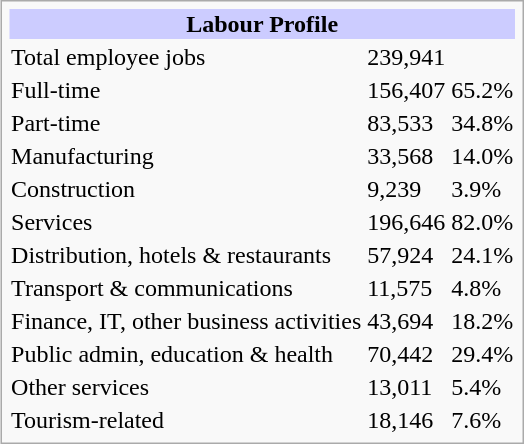<table class="infobox">
<tr>
<th style="background:#ccccff" align="center" colspan=3>Labour Profile</th>
</tr>
<tr>
<td>Total employee jobs</td>
<td>239,941</td>
</tr>
<tr>
<td>Full-time</td>
<td>156,407</td>
<td>65.2%</td>
</tr>
<tr>
<td>Part-time</td>
<td>83,533</td>
<td>34.8%</td>
</tr>
<tr>
<td>Manufacturing</td>
<td>33,568</td>
<td>14.0%</td>
</tr>
<tr>
<td>Construction</td>
<td>9,239</td>
<td>3.9%</td>
</tr>
<tr>
<td>Services</td>
<td>196,646</td>
<td>82.0%</td>
</tr>
<tr>
<td style="left-padding: 20pt">Distribution, hotels & restaurants</td>
<td>57,924</td>
<td>24.1%</td>
</tr>
<tr>
<td style="left-padding: 20pt">Transport & communications</td>
<td>11,575</td>
<td>4.8%</td>
</tr>
<tr>
<td style="left-padding: 20pt">Finance, IT, other business activities</td>
<td>43,694</td>
<td>18.2%</td>
</tr>
<tr>
<td style="left-padding: 20pt">Public admin, education & health</td>
<td>70,442</td>
<td>29.4%</td>
</tr>
<tr>
<td style="left-padding: 20pt">Other services</td>
<td>13,011</td>
<td>5.4%</td>
</tr>
<tr>
<td style="left-padding: 20pt">Tourism-related</td>
<td>18,146</td>
<td>7.6%</td>
</tr>
</table>
